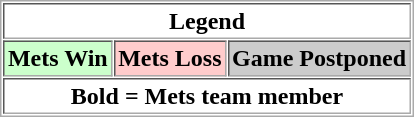<table align="center" border="1" cellpadding="2" cellspacing="1" style="border:1px solid #aaa">
<tr>
<th colspan=3>Legend</th>
</tr>
<tr>
<th bgcolor="ccffcc">Mets Win</th>
<th bgcolor="ffcccc">Mets Loss</th>
<th bgcolor="cccccc">Game Postponed</th>
</tr>
<tr>
<th colspan=3>Bold = Mets team member</th>
</tr>
</table>
